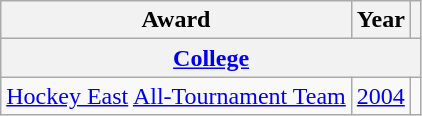<table class="wikitable">
<tr>
<th>Award</th>
<th>Year</th>
<th></th>
</tr>
<tr>
<th colspan="3"><a href='#'>College</a></th>
</tr>
<tr>
<td><a href='#'>Hockey East</a> <a href='#'>All-Tournament Team</a></td>
<td><a href='#'>2004</a></td>
<td></td>
</tr>
</table>
